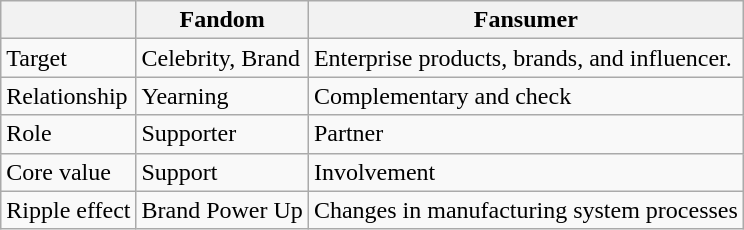<table class="wikitable">
<tr>
<th></th>
<th>Fandom</th>
<th>Fansumer</th>
</tr>
<tr>
<td>Target</td>
<td>Celebrity, Brand</td>
<td>Enterprise products, brands, and influencer.</td>
</tr>
<tr>
<td>Relationship</td>
<td>Yearning</td>
<td>Complementary and check</td>
</tr>
<tr>
<td>Role</td>
<td>Supporter</td>
<td>Partner</td>
</tr>
<tr>
<td>Core value</td>
<td>Support</td>
<td>Involvement</td>
</tr>
<tr>
<td>Ripple effect</td>
<td>Brand Power Up</td>
<td>Changes in manufacturing system processes</td>
</tr>
</table>
